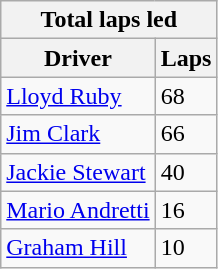<table class="wikitable">
<tr>
<th colspan=2>Total laps led</th>
</tr>
<tr>
<th>Driver</th>
<th>Laps</th>
</tr>
<tr>
<td><a href='#'>Lloyd Ruby</a></td>
<td>68</td>
</tr>
<tr>
<td><a href='#'>Jim Clark</a></td>
<td>66</td>
</tr>
<tr>
<td><a href='#'>Jackie Stewart</a></td>
<td>40</td>
</tr>
<tr>
<td><a href='#'>Mario Andretti</a></td>
<td>16</td>
</tr>
<tr>
<td><a href='#'>Graham Hill</a></td>
<td>10</td>
</tr>
</table>
